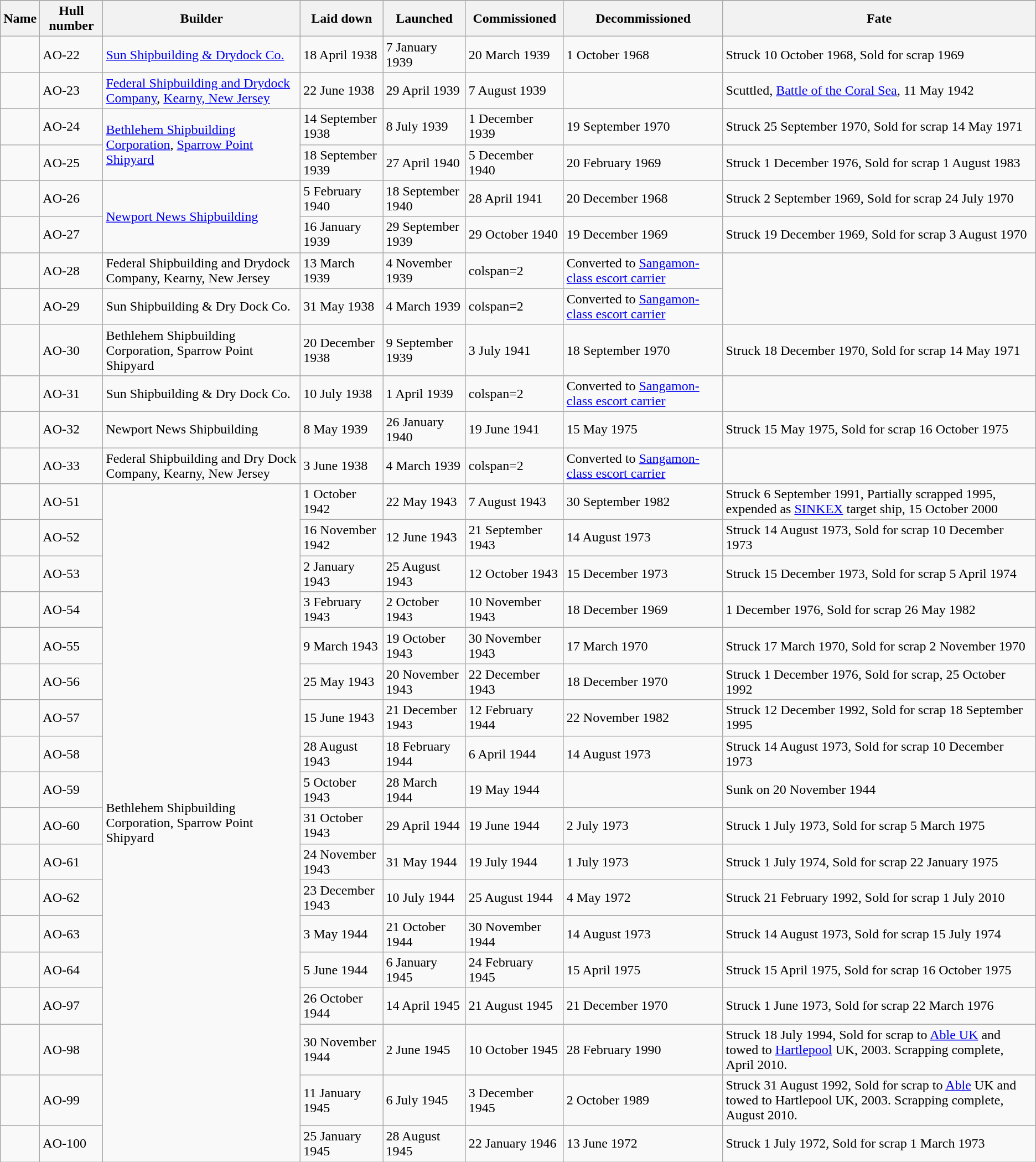<table class="sortable wikitable">
<tr>
</tr>
<tr>
<th>Name</th>
<th>Hull number</th>
<th>Builder</th>
<th>Laid down</th>
<th>Launched</th>
<th>Commissioned</th>
<th>Decommissioned</th>
<th>Fate</th>
</tr>
<tr>
<td></td>
<td>AO-22</td>
<td><a href='#'>Sun Shipbuilding & Drydock Co.</a></td>
<td>18 April 1938</td>
<td>7 January 1939</td>
<td>20 March 1939</td>
<td>1 October 1968</td>
<td>Struck 10 October 1968, Sold for scrap 1969</td>
</tr>
<tr>
<td></td>
<td>AO-23</td>
<td><a href='#'>Federal Shipbuilding and Drydock Company</a>, <a href='#'>Kearny, New Jersey</a></td>
<td>22 June 1938</td>
<td>29 April 1939</td>
<td>7 August 1939</td>
<td></td>
<td>Scuttled, <a href='#'>Battle of the Coral Sea</a>, 11 May 1942</td>
</tr>
<tr>
<td></td>
<td>AO-24</td>
<td rowspan=2><a href='#'>Bethlehem Shipbuilding Corporation</a>, <a href='#'>Sparrow Point Shipyard</a></td>
<td>14 September 1938</td>
<td>8 July 1939</td>
<td>1 December 1939</td>
<td>19 September 1970</td>
<td>Struck 25 September 1970, Sold for scrap 14 May 1971</td>
</tr>
<tr>
<td></td>
<td>AO-25</td>
<td>18 September 1939</td>
<td>27 April 1940</td>
<td>5 December 1940</td>
<td>20 February 1969</td>
<td>Struck 1 December 1976, Sold for scrap 1 August 1983</td>
</tr>
<tr>
<td></td>
<td>AO-26</td>
<td rowspan=2><a href='#'>Newport News Shipbuilding</a></td>
<td>5 February 1940</td>
<td>18 September 1940</td>
<td>28 April 1941</td>
<td>20 December 1968</td>
<td>Struck 2 September 1969, Sold for scrap 24 July 1970</td>
</tr>
<tr>
<td></td>
<td>AO-27</td>
<td>16 January 1939</td>
<td>29 September 1939</td>
<td>29 October 1940</td>
<td>19 December 1969</td>
<td>Struck 19 December 1969, Sold for scrap 3 August 1970</td>
</tr>
<tr>
<td></td>
<td>AO-28</td>
<td>Federal Shipbuilding and Drydock Company, Kearny, New Jersey</td>
<td>13 March 1939</td>
<td>4 November 1939</td>
<td>colspan=2 </td>
<td>Converted to <a href='#'>Sangamon-class escort carrier</a></td>
</tr>
<tr>
<td></td>
<td>AO-29</td>
<td>Sun Shipbuilding & Dry Dock Co.</td>
<td>31 May 1938</td>
<td>4 March 1939</td>
<td>colspan=2 </td>
<td>Converted to <a href='#'>Sangamon-class escort carrier</a></td>
</tr>
<tr>
<td></td>
<td>AO-30</td>
<td>Bethlehem Shipbuilding Corporation, Sparrow Point Shipyard</td>
<td>20 December 1938</td>
<td>9 September 1939</td>
<td>3 July 1941</td>
<td>18 September 1970</td>
<td>Struck 18 December 1970, Sold for scrap 14 May 1971</td>
</tr>
<tr>
<td></td>
<td>AO-31</td>
<td>Sun Shipbuilding & Dry Dock Co.</td>
<td>10 July 1938</td>
<td>1 April 1939</td>
<td>colspan=2 </td>
<td>Converted to <a href='#'>Sangamon-class escort carrier</a></td>
</tr>
<tr>
<td></td>
<td>AO-32</td>
<td>Newport News Shipbuilding</td>
<td>8 May 1939</td>
<td>26 January 1940</td>
<td>19 June 1941</td>
<td>15 May 1975</td>
<td>Struck 15 May 1975, Sold for scrap 16 October 1975</td>
</tr>
<tr>
<td></td>
<td>AO-33</td>
<td>Federal Shipbuilding and Dry Dock Company, Kearny, New Jersey</td>
<td>3 June 1938</td>
<td>4 March 1939</td>
<td>colspan=2 </td>
<td>Converted to <a href='#'>Sangamon-class escort carrier</a></td>
</tr>
<tr>
<td></td>
<td>AO-51</td>
<td rowspan=18>Bethlehem Shipbuilding Corporation, Sparrow Point Shipyard</td>
<td>1 October 1942</td>
<td>22 May 1943</td>
<td>7 August 1943</td>
<td>30 September 1982</td>
<td>Struck 6 September 1991, Partially scrapped 1995, expended as <a href='#'>SINKEX</a> target ship, 15 October 2000</td>
</tr>
<tr>
<td></td>
<td>AO-52</td>
<td>16 November 1942</td>
<td>12 June 1943</td>
<td>21 September 1943</td>
<td>14 August 1973</td>
<td>Struck 14 August 1973, Sold for scrap 10 December 1973</td>
</tr>
<tr>
<td></td>
<td>AO-53</td>
<td>2 January 1943</td>
<td>25 August 1943</td>
<td>12 October 1943</td>
<td>15 December 1973</td>
<td>Struck 15 December 1973, Sold for scrap 5 April 1974</td>
</tr>
<tr>
<td></td>
<td>AO-54</td>
<td>3 February 1943</td>
<td>2 October 1943</td>
<td>10 November 1943</td>
<td>18 December 1969</td>
<td>1 December 1976, Sold for scrap 26 May 1982</td>
</tr>
<tr>
<td></td>
<td>AO-55</td>
<td>9 March 1943</td>
<td>19 October 1943</td>
<td>30 November 1943</td>
<td>17 March 1970</td>
<td>Struck 17 March 1970, Sold for scrap 2 November 1970</td>
</tr>
<tr>
<td></td>
<td>AO-56</td>
<td>25 May 1943</td>
<td>20 November 1943</td>
<td>22 December 1943</td>
<td>18 December 1970</td>
<td>Struck 1 December 1976, Sold for scrap, 25 October 1992</td>
</tr>
<tr>
<td></td>
<td>AO-57</td>
<td>15 June 1943</td>
<td>21 December 1943</td>
<td>12 February 1944</td>
<td>22 November 1982</td>
<td>Struck 12 December 1992, Sold for scrap 18 September 1995</td>
</tr>
<tr>
<td></td>
<td>AO-58</td>
<td>28 August 1943</td>
<td>18 February 1944</td>
<td>6 April 1944</td>
<td>14 August 1973</td>
<td>Struck 14 August 1973, Sold for scrap 10 December 1973</td>
</tr>
<tr>
<td></td>
<td>AO-59</td>
<td>5 October 1943</td>
<td>28 March 1944</td>
<td>19 May 1944</td>
<td></td>
<td>Sunk on 20 November 1944</td>
</tr>
<tr>
<td></td>
<td>AO-60</td>
<td>31 October 1943</td>
<td>29 April 1944</td>
<td>19 June 1944</td>
<td>2 July 1973</td>
<td>Struck 1 July 1973, Sold for scrap 5 March 1975</td>
</tr>
<tr>
<td></td>
<td>AO-61</td>
<td>24 November 1943</td>
<td>31 May 1944</td>
<td>19 July 1944</td>
<td>1 July 1973</td>
<td>Struck 1 July 1974, Sold for scrap 22 January 1975</td>
</tr>
<tr>
<td></td>
<td>AO-62</td>
<td>23 December 1943</td>
<td>10 July 1944</td>
<td>25 August 1944</td>
<td>4 May 1972</td>
<td>Struck 21 February 1992, Sold for scrap 1 July 2010</td>
</tr>
<tr>
<td></td>
<td>AO-63</td>
<td>3 May 1944</td>
<td>21 October 1944</td>
<td>30 November 1944</td>
<td>14 August 1973</td>
<td>Struck 14 August 1973, Sold for scrap 15 July 1974</td>
</tr>
<tr>
<td></td>
<td>AO-64</td>
<td>5 June 1944</td>
<td>6 January 1945</td>
<td>24 February 1945</td>
<td>15 April 1975</td>
<td>Struck 15 April 1975, Sold for scrap 16 October 1975</td>
</tr>
<tr>
<td></td>
<td>AO-97</td>
<td>26 October 1944</td>
<td>14 April 1945</td>
<td>21 August 1945</td>
<td>21 December 1970</td>
<td>Struck 1 June 1973, Sold for scrap 22 March 1976</td>
</tr>
<tr>
<td></td>
<td>AO-98</td>
<td>30 November 1944</td>
<td>2 June 1945</td>
<td>10 October 1945</td>
<td>28 February 1990</td>
<td>Struck 18 July 1994, Sold for scrap to <a href='#'>Able UK</a> and towed to <a href='#'>Hartlepool</a> UK, 2003. Scrapping complete, April 2010.</td>
</tr>
<tr>
<td></td>
<td>AO-99</td>
<td>11 January 1945</td>
<td>6 July 1945</td>
<td>3 December 1945</td>
<td>2 October 1989</td>
<td>Struck 31 August 1992, Sold for scrap to <a href='#'>Able</a> UK and towed to Hartlepool UK, 2003. Scrapping complete, August 2010.</td>
</tr>
<tr>
<td></td>
<td>AO-100</td>
<td>25 January 1945</td>
<td>28 August 1945</td>
<td>22 January 1946</td>
<td>13 June 1972</td>
<td>Struck 1 July 1972, Sold for scrap 1 March 1973</td>
</tr>
</table>
